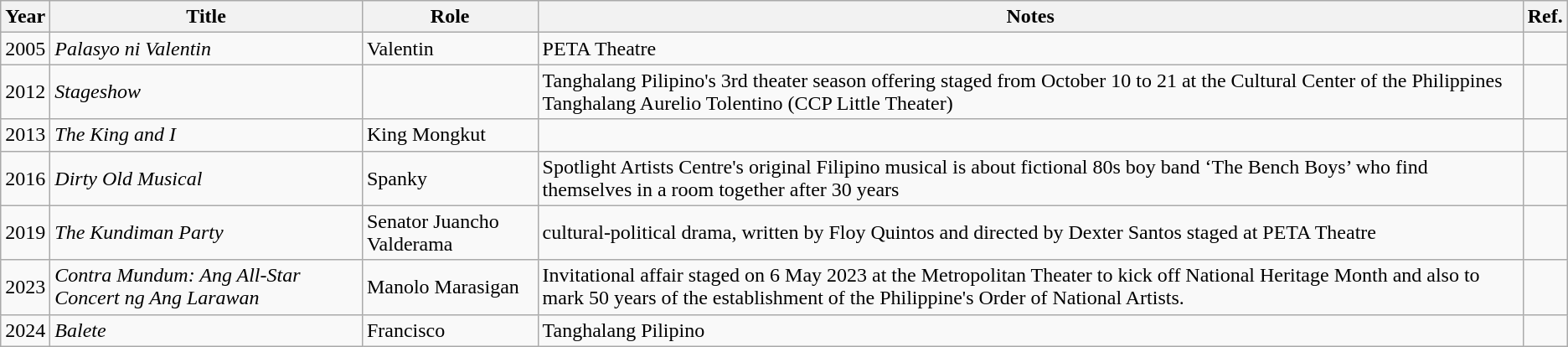<table class="wikitable plainrowheaders sortable">
<tr>
<th>Year</th>
<th>Title</th>
<th>Role</th>
<th>Notes</th>
<th>Ref.</th>
</tr>
<tr>
<td>2005</td>
<td><em>Palasyo ni Valentin</em></td>
<td>Valentin</td>
<td>PETA Theatre</td>
<td></td>
</tr>
<tr>
<td>2012</td>
<td><em>Stageshow</em></td>
<td></td>
<td>Tanghalang Pilipino's 3rd theater season offering staged from October 10 to 21 at the Cultural Center of the Philippines Tanghalang Aurelio Tolentino (CCP Little Theater)</td>
<td></td>
</tr>
<tr>
<td>2013</td>
<td><em>The King and I</em></td>
<td>King Mongkut</td>
<td></td>
<td></td>
</tr>
<tr>
<td>2016</td>
<td><em>Dirty Old Musical</em></td>
<td>Spanky</td>
<td>Spotlight Artists Centre's original Filipino musical is about fictional 80s boy band ‘The Bench Boys’ who find themselves in a room together after 30 years</td>
<td></td>
</tr>
<tr>
<td>2019</td>
<td><em>The Kundiman Party</em></td>
<td>Senator Juancho Valderama</td>
<td>cultural-political drama, written by Floy Quintos and directed by Dexter Santos staged at PETA Theatre</td>
<td></td>
</tr>
<tr>
<td>2023</td>
<td><em>Contra Mundum: Ang All-Star Concert ng Ang Larawan</em></td>
<td>Manolo Marasigan</td>
<td>Invitational affair staged on 6 May 2023 at the Metropolitan Theater to kick off National Heritage Month and also to mark 50 years of the establishment of the Philippine's Order of National Artists.</td>
<td></td>
</tr>
<tr>
<td>2024</td>
<td><em>Balete</em></td>
<td>Francisco</td>
<td>Tanghalang Pilipino</td>
<td></td>
</tr>
</table>
